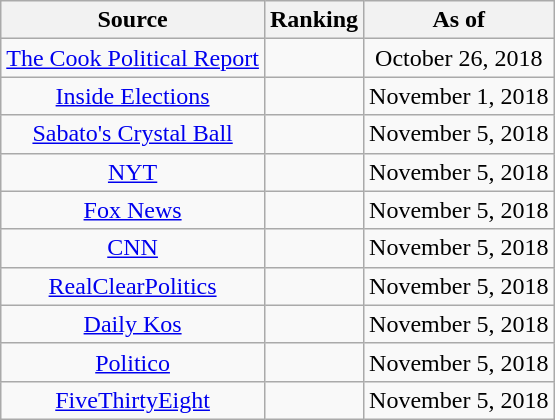<table class="wikitable" style="text-align:center">
<tr>
<th>Source</th>
<th>Ranking</th>
<th>As of</th>
</tr>
<tr>
<td><a href='#'>The Cook Political Report</a></td>
<td></td>
<td>October 26, 2018</td>
</tr>
<tr>
<td><a href='#'>Inside Elections</a></td>
<td></td>
<td>November 1, 2018</td>
</tr>
<tr>
<td><a href='#'>Sabato's Crystal Ball</a></td>
<td></td>
<td>November 5, 2018</td>
</tr>
<tr>
<td><a href='#'>NYT</a></td>
<td></td>
<td>November 5, 2018</td>
</tr>
<tr>
<td><a href='#'>Fox News</a></td>
<td></td>
<td>November 5, 2018</td>
</tr>
<tr>
<td><a href='#'>CNN</a></td>
<td></td>
<td>November 5, 2018</td>
</tr>
<tr>
<td><a href='#'>RealClearPolitics</a></td>
<td></td>
<td>November 5, 2018</td>
</tr>
<tr>
<td><a href='#'>Daily Kos</a></td>
<td></td>
<td>November 5, 2018</td>
</tr>
<tr>
<td><a href='#'>Politico</a></td>
<td></td>
<td>November 5, 2018</td>
</tr>
<tr>
<td><a href='#'>FiveThirtyEight</a></td>
<td></td>
<td>November 5, 2018</td>
</tr>
</table>
